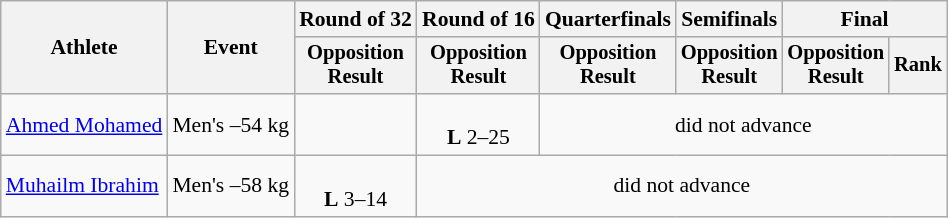<table class="wikitable" style="text-align:left; font-size:90%">
<tr>
<th rowspan="2">Athlete</th>
<th rowspan="2">Event</th>
<th>Round of 32</th>
<th>Round of 16</th>
<th>Quarterfinals</th>
<th>Semifinals</th>
<th colspan=2>Final</th>
</tr>
<tr style="font-size: 95%">
<th>Opposition<br>Result</th>
<th>Opposition<br>Result</th>
<th>Opposition<br>Result</th>
<th>Opposition<br>Result</th>
<th>Opposition<br>Result</th>
<th>Rank</th>
</tr>
<tr align=center>
<td align=left><a href='#'>Ahmed Mohamed</a></td>
<td align=left>Men's –54 kg</td>
<td></td>
<td><br><strong>L</strong> 2–25</td>
<td colspan=4>did not advance</td>
</tr>
<tr align=center>
<td align=left><a href='#'>Muhailm Ibrahim</a></td>
<td align=left>Men's –58 kg</td>
<td><br><strong>L</strong> 3–14</td>
<td colspan=5>did not advance</td>
</tr>
</table>
